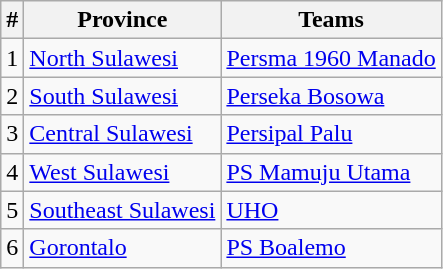<table class="wikitable">
<tr>
<th>#</th>
<th>Province</th>
<th>Teams</th>
</tr>
<tr>
<td>1</td>
<td> <a href='#'>North Sulawesi</a></td>
<td><a href='#'>Persma 1960 Manado</a></td>
</tr>
<tr>
<td>2</td>
<td> <a href='#'>South Sulawesi</a></td>
<td><a href='#'>Perseka Bosowa</a></td>
</tr>
<tr>
<td>3</td>
<td> <a href='#'>Central Sulawesi</a></td>
<td><a href='#'>Persipal Palu</a></td>
</tr>
<tr>
<td>4</td>
<td> <a href='#'>West Sulawesi</a></td>
<td><a href='#'>PS Mamuju Utama</a></td>
</tr>
<tr>
<td>5</td>
<td> <a href='#'>Southeast Sulawesi</a></td>
<td><a href='#'>UHO</a></td>
</tr>
<tr>
<td>6</td>
<td> <a href='#'>Gorontalo</a></td>
<td><a href='#'>PS Boalemo</a></td>
</tr>
</table>
